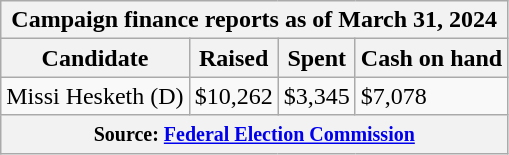<table class="wikitable sortable">
<tr>
<th colspan=4>Campaign finance reports as of March 31, 2024</th>
</tr>
<tr style="text-align:center;">
<th>Candidate</th>
<th>Raised</th>
<th>Spent</th>
<th>Cash on hand</th>
</tr>
<tr>
<td>Missi Hesketh (D)</td>
<td>$10,262</td>
<td>$3,345</td>
<td>$7,078</td>
</tr>
<tr>
<th colspan="4"><small>Source: <a href='#'>Federal Election Commission</a></small></th>
</tr>
</table>
